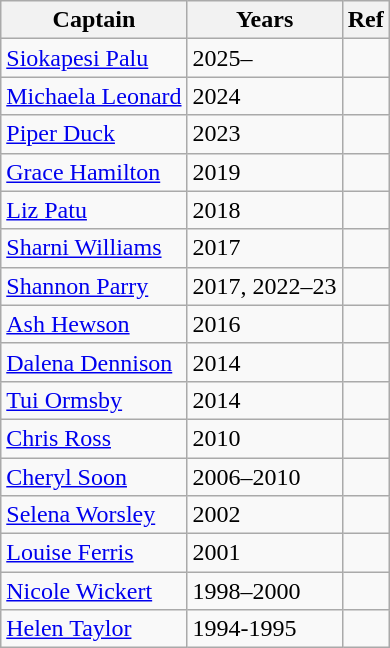<table class="wikitable">
<tr>
<th>Captain</th>
<th>Years</th>
<th>Ref</th>
</tr>
<tr>
<td><a href='#'>Siokapesi Palu</a></td>
<td>2025–</td>
<td></td>
</tr>
<tr>
<td><a href='#'>Michaela Leonard</a></td>
<td>2024</td>
<td></td>
</tr>
<tr>
<td><a href='#'>Piper Duck</a></td>
<td>2023</td>
<td></td>
</tr>
<tr>
<td align=left><a href='#'>Grace Hamilton</a></td>
<td>2019</td>
<td></td>
</tr>
<tr>
<td align=left><a href='#'>Liz Patu</a></td>
<td>2018</td>
<td></td>
</tr>
<tr>
<td align=left><a href='#'>Sharni Williams</a></td>
<td>2017</td>
<td></td>
</tr>
<tr>
<td align=left><a href='#'>Shannon Parry</a></td>
<td>2017, 2022–23</td>
<td></td>
</tr>
<tr>
<td align=left><a href='#'>Ash Hewson</a></td>
<td>2016</td>
<td></td>
</tr>
<tr>
<td align=left><a href='#'>Dalena Dennison</a></td>
<td>2014</td>
<td></td>
</tr>
<tr>
<td align=left><a href='#'>Tui Ormsby</a></td>
<td>2014</td>
<td></td>
</tr>
<tr>
<td align=left><a href='#'>Chris Ross</a></td>
<td>2010</td>
<td></td>
</tr>
<tr>
<td align=left><a href='#'>Cheryl Soon</a></td>
<td>2006–2010</td>
<td></td>
</tr>
<tr>
<td align=left><a href='#'>Selena Worsley</a></td>
<td>2002</td>
<td></td>
</tr>
<tr>
<td align=left><a href='#'>Louise Ferris</a></td>
<td>2001</td>
<td></td>
</tr>
<tr>
<td align=left><a href='#'>Nicole Wickert</a></td>
<td>1998–2000</td>
<td></td>
</tr>
<tr>
<td align=left><a href='#'>Helen Taylor</a></td>
<td>1994-1995</td>
<td></td>
</tr>
</table>
